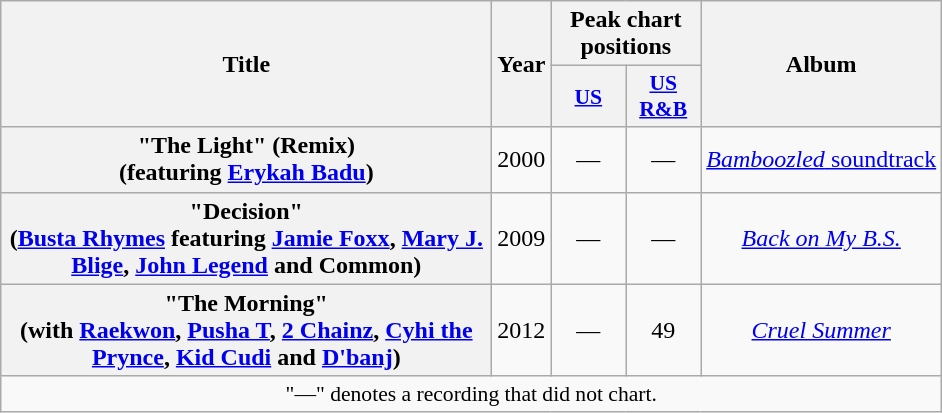<table class="wikitable plainrowheaders" style="text-align:center;">
<tr>
<th scope="col" rowspan="2" style="width:20em;">Title</th>
<th scope="col" rowspan="2">Year</th>
<th scope="col" colspan="2">Peak chart positions</th>
<th scope="col" rowspan="2">Album</th>
</tr>
<tr>
<th scope="col" style="width:3em;font-size:90%;"><a href='#'>US</a></th>
<th scope="col" style="width:3em;font-size:90%;"><a href='#'>US<br>R&B</a><br></th>
</tr>
<tr>
<th scope="row">"The Light" (Remix)<br><span>(featuring <a href='#'>Erykah Badu</a>)</span></th>
<td>2000</td>
<td>—</td>
<td>—</td>
<td><a href='#'><em>Bamboozled</em> soundtrack</a></td>
</tr>
<tr>
<th scope="row">"Decision"<br><span>(<a href='#'>Busta Rhymes</a> featuring <a href='#'>Jamie Foxx</a>, <a href='#'>Mary J. Blige</a>, <a href='#'>John Legend</a> and Common)</span></th>
<td>2009</td>
<td>—</td>
<td>—</td>
<td><em><a href='#'>Back on My B.S.</a></em></td>
</tr>
<tr>
<th scope="row">"The Morning"<br><span>(with <a href='#'>Raekwon</a>, <a href='#'>Pusha T</a>, <a href='#'>2 Chainz</a>, <a href='#'>Cyhi the Prynce</a>, <a href='#'>Kid Cudi</a> and <a href='#'>D'banj</a>)</span></th>
<td>2012</td>
<td>—</td>
<td>49</td>
<td><em><a href='#'>Cruel Summer</a></em></td>
</tr>
<tr>
<td colspan="14" style="font-size:90%">"—" denotes a recording that did not chart.</td>
</tr>
</table>
